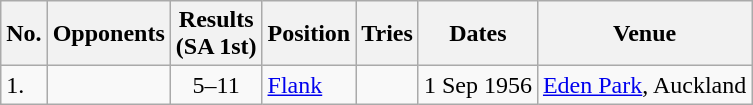<table class="wikitable sortable">
<tr>
<th>No.</th>
<th>Opponents</th>
<th>Results<br>(SA 1st)</th>
<th>Position</th>
<th>Tries</th>
<th>Dates</th>
<th>Venue</th>
</tr>
<tr>
<td>1.</td>
<td></td>
<td align="center">5–11</td>
<td><a href='#'>Flank</a></td>
<td></td>
<td>1 Sep 1956</td>
<td><a href='#'>Eden Park</a>, Auckland</td>
</tr>
</table>
